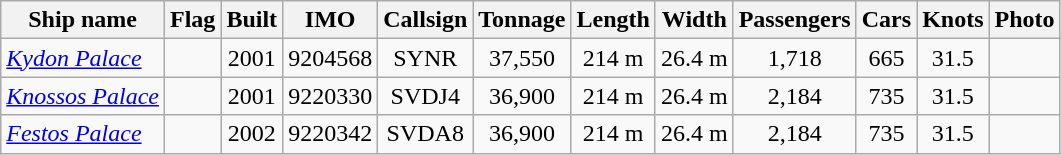<table class="wikitable">
<tr>
<th>Ship name</th>
<th>Flag</th>
<th>Built</th>
<th>IMO</th>
<th>Callsign</th>
<th>Tonnage</th>
<th>Length</th>
<th>Width</th>
<th>Passengers</th>
<th>Cars</th>
<th>Knots</th>
<th>Photo</th>
</tr>
<tr>
<td><a href='#'><em>Kydon Palace</em></a></td>
<td></td>
<td align="Center">2001</td>
<td align="Center">9204568</td>
<td align="Center">SYNR</td>
<td align="Center">37,550</td>
<td align="Center">214 m</td>
<td align="Center">26.4 m</td>
<td align="Center">1,718</td>
<td align="Center">665</td>
<td align="Center">31.5</td>
<td></td>
</tr>
<tr>
<td><a href='#'><em>Knossos Palace</em></a></td>
<td></td>
<td align="Center">2001</td>
<td align="Center">9220330</td>
<td align="Center">SVDJ4</td>
<td align="Center">36,900</td>
<td align="Center">214 m</td>
<td align="Center">26.4 m</td>
<td align="Center">2,184</td>
<td align="Center">735</td>
<td align="Center">31.5</td>
<td></td>
</tr>
<tr 9>
<td><a href='#'><em>Festos Palace</em></a></td>
<td></td>
<td align="Center">2002</td>
<td align="Center">9220342</td>
<td align="Center">SVDA8</td>
<td align="Center">36,900</td>
<td align="Center">214 m</td>
<td align="Center">26.4 m</td>
<td align="Center">2,184</td>
<td align="Center">735</td>
<td align="Center">31.5</td>
<td></td>
</tr>
</table>
